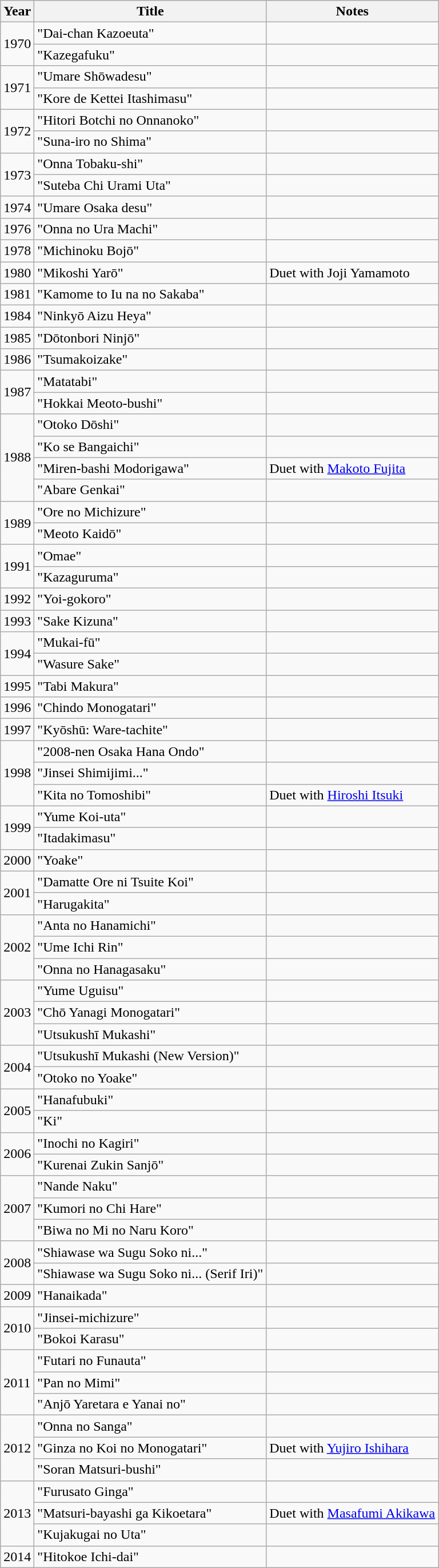<table class="wikitable">
<tr>
<th>Year</th>
<th>Title</th>
<th>Notes</th>
</tr>
<tr>
<td rowspan="2">1970</td>
<td>"Dai-chan Kazoeuta"</td>
<td></td>
</tr>
<tr>
<td>"Kazegafuku"</td>
<td></td>
</tr>
<tr>
<td rowspan="2">1971</td>
<td>"Umare Shōwadesu"</td>
<td></td>
</tr>
<tr>
<td>"Kore de Kettei Itashimasu"</td>
<td></td>
</tr>
<tr>
<td rowspan="2">1972</td>
<td>"Hitori Botchi no Onnanoko"</td>
<td></td>
</tr>
<tr>
<td>"Suna-iro no Shima"</td>
<td></td>
</tr>
<tr>
<td rowspan="2">1973</td>
<td>"Onna Tobaku-shi"</td>
<td></td>
</tr>
<tr>
<td>"Suteba Chi Urami Uta"</td>
<td></td>
</tr>
<tr>
<td>1974</td>
<td>"Umare Osaka desu"</td>
<td></td>
</tr>
<tr>
<td>1976</td>
<td>"Onna no Ura Machi"</td>
<td></td>
</tr>
<tr>
<td>1978</td>
<td>"Michinoku Bojō"</td>
<td></td>
</tr>
<tr>
<td>1980</td>
<td>"Mikoshi Yarō"</td>
<td>Duet with Joji Yamamoto</td>
</tr>
<tr>
<td>1981</td>
<td>"Kamome to Iu na no Sakaba"</td>
<td></td>
</tr>
<tr>
<td>1984</td>
<td>"Ninkyō Aizu Heya"</td>
<td></td>
</tr>
<tr>
<td>1985</td>
<td>"Dōtonbori Ninjō"</td>
<td></td>
</tr>
<tr>
<td>1986</td>
<td>"Tsumakoizake"</td>
<td></td>
</tr>
<tr>
<td rowspan="2">1987</td>
<td>"Matatabi"</td>
<td></td>
</tr>
<tr>
<td>"Hokkai Meoto-bushi"</td>
<td></td>
</tr>
<tr>
<td rowspan="4">1988</td>
<td>"Otoko Dōshi"</td>
<td></td>
</tr>
<tr>
<td>"Ko se Bangaichi"</td>
<td></td>
</tr>
<tr>
<td>"Miren-bashi Modorigawa"</td>
<td>Duet with <a href='#'>Makoto Fujita</a></td>
</tr>
<tr>
<td>"Abare Genkai"</td>
<td></td>
</tr>
<tr>
<td rowspan="2">1989</td>
<td>"Ore no Michizure"</td>
<td></td>
</tr>
<tr>
<td>"Meoto Kaidō"</td>
<td></td>
</tr>
<tr>
<td rowspan="2">1991</td>
<td>"Omae"</td>
<td></td>
</tr>
<tr>
<td>"Kazaguruma"</td>
<td></td>
</tr>
<tr>
<td>1992</td>
<td>"Yoi-gokoro"</td>
<td></td>
</tr>
<tr>
<td>1993</td>
<td>"Sake Kizuna"</td>
<td></td>
</tr>
<tr>
<td rowspan="2">1994</td>
<td>"Mukai-fū"</td>
<td></td>
</tr>
<tr>
<td>"Wasure Sake"</td>
<td></td>
</tr>
<tr>
<td>1995</td>
<td>"Tabi Makura"</td>
<td></td>
</tr>
<tr>
<td>1996</td>
<td>"Chindo Monogatari"</td>
<td></td>
</tr>
<tr>
<td>1997</td>
<td>"Kyōshū: Ware-tachite"</td>
<td></td>
</tr>
<tr>
<td rowspan="3">1998</td>
<td>"2008-nen Osaka Hana Ondo"</td>
<td></td>
</tr>
<tr>
<td>"Jinsei Shimijimi..."</td>
<td></td>
</tr>
<tr>
<td>"Kita no Tomoshibi"</td>
<td>Duet with <a href='#'>Hiroshi Itsuki</a></td>
</tr>
<tr>
<td rowspan="2">1999</td>
<td>"Yume Koi-uta"</td>
<td></td>
</tr>
<tr>
<td>"Itadakimasu"</td>
<td></td>
</tr>
<tr>
<td>2000</td>
<td>"Yoake"</td>
<td></td>
</tr>
<tr>
<td rowspan="2">2001</td>
<td>"Damatte Ore ni Tsuite Koi"</td>
<td></td>
</tr>
<tr>
<td>"Harugakita"</td>
<td></td>
</tr>
<tr>
<td rowspan="3">2002</td>
<td>"Anta no Hanamichi"</td>
<td></td>
</tr>
<tr>
<td>"Ume Ichi Rin"</td>
<td></td>
</tr>
<tr>
<td>"Onna no Hanagasaku"</td>
<td></td>
</tr>
<tr>
<td rowspan="3">2003</td>
<td>"Yume Uguisu"</td>
<td></td>
</tr>
<tr>
<td>"Chō Yanagi Monogatari"</td>
<td></td>
</tr>
<tr>
<td>"Utsukushī Mukashi"</td>
<td></td>
</tr>
<tr>
<td rowspan="2">2004</td>
<td>"Utsukushī Mukashi (New Version)"</td>
<td></td>
</tr>
<tr>
<td>"Otoko no Yoake"</td>
<td></td>
</tr>
<tr>
<td rowspan="2">2005</td>
<td>"Hanafubuki"</td>
<td></td>
</tr>
<tr>
<td>"Ki"</td>
<td></td>
</tr>
<tr>
<td rowspan="2">2006</td>
<td>"Inochi no Kagiri"</td>
<td></td>
</tr>
<tr>
<td>"Kurenai Zukin Sanjō"</td>
<td></td>
</tr>
<tr>
<td rowspan="3">2007</td>
<td>"Nande Naku"</td>
<td></td>
</tr>
<tr>
<td>"Kumori no Chi Hare"</td>
<td></td>
</tr>
<tr>
<td>"Biwa no Mi no Naru Koro"</td>
<td></td>
</tr>
<tr>
<td rowspan="2">2008</td>
<td>"Shiawase wa Sugu Soko ni..."</td>
<td></td>
</tr>
<tr>
<td>"Shiawase wa Sugu Soko ni... (Serif Iri)"</td>
<td></td>
</tr>
<tr>
<td>2009</td>
<td>"Hanaikada"</td>
<td></td>
</tr>
<tr>
<td rowspan="2">2010</td>
<td>"Jinsei-michizure"</td>
<td></td>
</tr>
<tr>
<td>"Bokoi Karasu"</td>
<td></td>
</tr>
<tr>
<td rowspan="3">2011</td>
<td>"Futari no Funauta"</td>
<td></td>
</tr>
<tr>
<td>"Pan no Mimi"</td>
<td></td>
</tr>
<tr>
<td>"Anjō Yaretara e Yanai no"</td>
<td></td>
</tr>
<tr>
<td rowspan="3">2012</td>
<td>"Onna no Sanga"</td>
<td></td>
</tr>
<tr>
<td>"Ginza no Koi no Monogatari"</td>
<td>Duet with <a href='#'>Yujiro Ishihara</a></td>
</tr>
<tr>
<td>"Soran Matsuri-bushi"</td>
<td></td>
</tr>
<tr>
<td rowspan="3">2013</td>
<td>"Furusato Ginga"</td>
<td></td>
</tr>
<tr>
<td>"Matsuri-bayashi ga Kikoetara"</td>
<td>Duet with <a href='#'>Masafumi Akikawa</a></td>
</tr>
<tr>
<td>"Kujakugai no Uta"</td>
<td></td>
</tr>
<tr>
<td>2014</td>
<td>"Hitokoe Ichi-dai"</td>
<td></td>
</tr>
</table>
